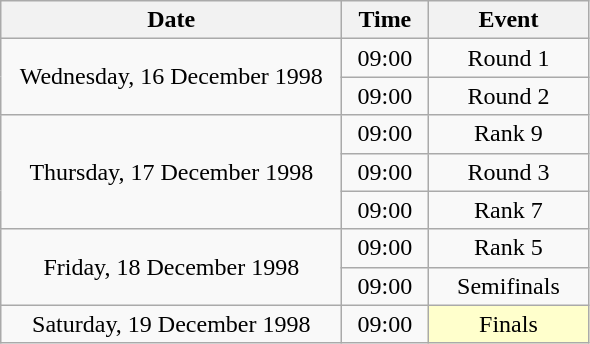<table class = "wikitable" style="text-align:center;">
<tr>
<th width=220>Date</th>
<th width=50>Time</th>
<th width=100>Event</th>
</tr>
<tr>
<td rowspan=2>Wednesday, 16 December 1998</td>
<td>09:00</td>
<td>Round 1</td>
</tr>
<tr>
<td>09:00</td>
<td>Round 2</td>
</tr>
<tr>
<td rowspan=3>Thursday, 17 December 1998</td>
<td>09:00</td>
<td>Rank 9</td>
</tr>
<tr>
<td>09:00</td>
<td>Round 3</td>
</tr>
<tr>
<td>09:00</td>
<td>Rank 7</td>
</tr>
<tr>
<td rowspan=2>Friday, 18 December 1998</td>
<td>09:00</td>
<td>Rank 5</td>
</tr>
<tr>
<td>09:00</td>
<td>Semifinals</td>
</tr>
<tr>
<td>Saturday, 19 December 1998</td>
<td>09:00</td>
<td bgcolor=ffffcc>Finals</td>
</tr>
</table>
